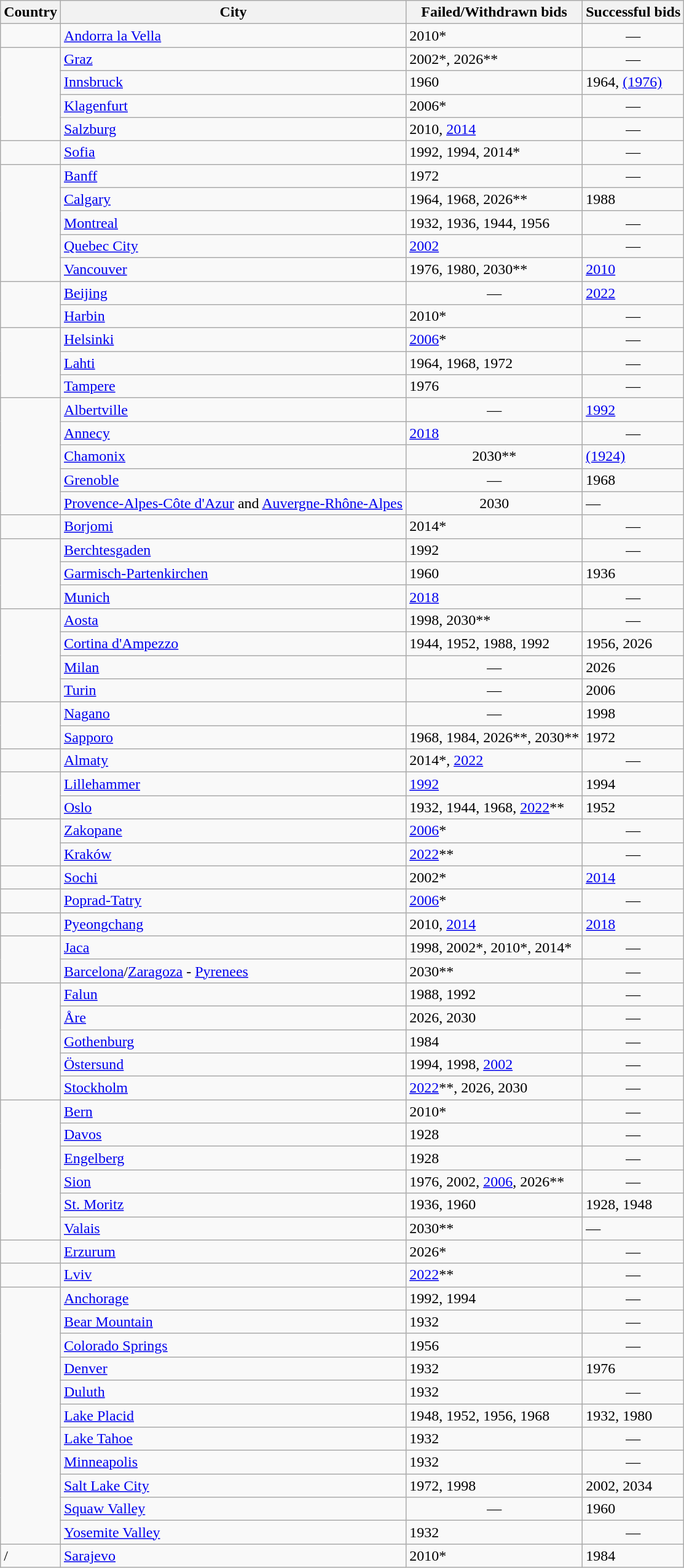<table class="wikitable sortable">
<tr>
<th>Country</th>
<th>City</th>
<th>Failed/Withdrawn bids</th>
<th>Successful bids</th>
</tr>
<tr>
<td></td>
<td><a href='#'>Andorra la Vella</a></td>
<td>2010*</td>
<td align=center>—</td>
</tr>
<tr>
<td rowspan="4"></td>
<td><a href='#'>Graz</a></td>
<td>2002*, 2026**</td>
<td align=center>—</td>
</tr>
<tr>
<td><a href='#'>Innsbruck</a></td>
<td>1960</td>
<td>1964, <a href='#'>(1976)</a></td>
</tr>
<tr>
<td><a href='#'>Klagenfurt</a></td>
<td>2006*</td>
<td align=center>—</td>
</tr>
<tr>
<td><a href='#'>Salzburg</a></td>
<td>2010, <a href='#'>2014</a></td>
<td align=center>—</td>
</tr>
<tr>
<td></td>
<td><a href='#'>Sofia</a></td>
<td>1992, 1994, 2014*</td>
<td align=center>—</td>
</tr>
<tr>
<td rowspan="5"></td>
<td><a href='#'>Banff</a></td>
<td>1972</td>
<td align=center>—</td>
</tr>
<tr>
<td><a href='#'>Calgary</a></td>
<td>1964, 1968, 2026**</td>
<td>1988</td>
</tr>
<tr>
<td><a href='#'>Montreal</a></td>
<td>1932, 1936, 1944, 1956</td>
<td align=center>—</td>
</tr>
<tr>
<td><a href='#'>Quebec City</a></td>
<td><a href='#'>2002</a></td>
<td align=center>—</td>
</tr>
<tr>
<td><a href='#'>Vancouver</a></td>
<td>1976, 1980, 2030**</td>
<td><a href='#'>2010</a></td>
</tr>
<tr>
<td rowspan="2"></td>
<td><a href='#'>Beijing</a></td>
<td align=center>—</td>
<td><a href='#'>2022</a></td>
</tr>
<tr>
<td><a href='#'>Harbin</a></td>
<td>2010*</td>
<td align=center>—</td>
</tr>
<tr>
<td rowspan="3"></td>
<td><a href='#'>Helsinki</a></td>
<td><a href='#'>2006</a>*</td>
<td align=center>—</td>
</tr>
<tr>
<td><a href='#'>Lahti</a></td>
<td>1964, 1968, 1972</td>
<td align=center>—</td>
</tr>
<tr>
<td><a href='#'>Tampere</a></td>
<td>1976</td>
<td align=center>—</td>
</tr>
<tr>
<td rowspan="5"></td>
<td><a href='#'>Albertville</a></td>
<td align=center>—</td>
<td><a href='#'>1992</a></td>
</tr>
<tr>
<td><a href='#'>Annecy</a></td>
<td><a href='#'>2018</a></td>
<td align=center>—</td>
</tr>
<tr>
<td><a href='#'>Chamonix</a></td>
<td align=center>2030**</td>
<td><a href='#'>(1924)</a></td>
</tr>
<tr>
<td><a href='#'>Grenoble</a></td>
<td align=center>—</td>
<td>1968</td>
</tr>
<tr>
<td><a href='#'>Provence-Alpes-Côte d'Azur</a> and <a href='#'>Auvergne-Rhône-Alpes</a></td>
<td align=center>2030</td>
<td>—</td>
</tr>
<tr>
<td></td>
<td><a href='#'>Borjomi</a></td>
<td>2014*</td>
<td align=center>—</td>
</tr>
<tr>
<td rowspan="3"></td>
<td><a href='#'>Berchtesgaden</a></td>
<td>1992</td>
<td align=center>—</td>
</tr>
<tr>
<td><a href='#'>Garmisch-Partenkirchen</a></td>
<td>1960</td>
<td>1936</td>
</tr>
<tr>
<td><a href='#'>Munich</a></td>
<td><a href='#'>2018</a></td>
<td align=center>—</td>
</tr>
<tr>
<td rowspan="4"></td>
<td><a href='#'>Aosta</a></td>
<td>1998, 2030**</td>
<td align=center>—</td>
</tr>
<tr>
<td><a href='#'>Cortina d'Ampezzo</a></td>
<td>1944, 1952, 1988, 1992</td>
<td>1956, 2026</td>
</tr>
<tr>
<td><a href='#'>Milan</a></td>
<td align=center>—</td>
<td>2026</td>
</tr>
<tr>
<td><a href='#'>Turin</a></td>
<td align=center>—</td>
<td>2006</td>
</tr>
<tr>
<td rowspan="2"></td>
<td><a href='#'>Nagano</a></td>
<td align=center>—</td>
<td>1998</td>
</tr>
<tr>
<td><a href='#'>Sapporo</a></td>
<td>1968, 1984, 2026**, 2030**</td>
<td>1972</td>
</tr>
<tr>
<td></td>
<td><a href='#'>Almaty</a></td>
<td>2014*, <a href='#'>2022</a></td>
<td align=center>—</td>
</tr>
<tr>
<td rowspan="2"></td>
<td><a href='#'>Lillehammer</a></td>
<td><a href='#'>1992</a></td>
<td>1994</td>
</tr>
<tr>
<td><a href='#'>Oslo</a></td>
<td>1932, 1944, 1968, <a href='#'>2022</a>**</td>
<td>1952</td>
</tr>
<tr>
<td rowspan="2"></td>
<td><a href='#'>Zakopane</a></td>
<td><a href='#'>2006</a>*</td>
<td align=center>—</td>
</tr>
<tr>
<td><a href='#'>Kraków</a></td>
<td><a href='#'>2022</a>**</td>
<td align=center>—</td>
</tr>
<tr>
<td></td>
<td><a href='#'>Sochi</a></td>
<td>2002*</td>
<td><a href='#'>2014</a></td>
</tr>
<tr>
<td></td>
<td><a href='#'>Poprad-Tatry</a></td>
<td><a href='#'>2006</a>*</td>
<td align=center>—</td>
</tr>
<tr>
<td></td>
<td><a href='#'>Pyeongchang</a></td>
<td>2010, <a href='#'>2014</a></td>
<td><a href='#'>2018</a></td>
</tr>
<tr>
<td rowspan="2"></td>
<td><a href='#'>Jaca</a></td>
<td>1998, 2002*, 2010*, 2014*</td>
<td align=center>—</td>
</tr>
<tr>
<td><a href='#'>Barcelona</a>/<a href='#'>Zaragoza</a> - <a href='#'>Pyrenees</a></td>
<td>2030**</td>
<td align=center>—</td>
</tr>
<tr>
<td rowspan="5"></td>
<td><a href='#'>Falun</a></td>
<td>1988, 1992</td>
<td align=center>—</td>
</tr>
<tr>
<td><a href='#'>Åre</a></td>
<td>2026, 2030</td>
<td align=center>—</td>
</tr>
<tr>
<td><a href='#'>Gothenburg</a></td>
<td>1984</td>
<td align=center>—</td>
</tr>
<tr>
<td><a href='#'>Östersund</a></td>
<td>1994, 1998, <a href='#'>2002</a></td>
<td align=center>—</td>
</tr>
<tr>
<td><a href='#'>Stockholm</a></td>
<td><a href='#'>2022</a>**, 2026, 2030</td>
<td align="center">—</td>
</tr>
<tr>
<td rowspan="6"></td>
<td><a href='#'>Bern</a></td>
<td>2010*</td>
<td align=center>—</td>
</tr>
<tr>
<td><a href='#'>Davos</a></td>
<td>1928</td>
<td align=center>—</td>
</tr>
<tr>
<td><a href='#'>Engelberg</a></td>
<td>1928</td>
<td align=center>—</td>
</tr>
<tr>
<td><a href='#'>Sion</a></td>
<td>1976, 2002, <a href='#'>2006</a>, 2026**</td>
<td align=center>—</td>
</tr>
<tr>
<td><a href='#'>St. Moritz</a></td>
<td>1936, 1960</td>
<td>1928, 1948</td>
</tr>
<tr>
<td><a href='#'>Valais</a></td>
<td>2030**</td>
<td>—</td>
</tr>
<tr>
<td></td>
<td><a href='#'>Erzurum</a></td>
<td>2026*</td>
<td align=center>—</td>
</tr>
<tr>
<td></td>
<td><a href='#'>Lviv</a></td>
<td><a href='#'>2022</a>**</td>
<td align=center>—</td>
</tr>
<tr>
<td rowspan="11"></td>
<td><a href='#'>Anchorage</a></td>
<td>1992, 1994</td>
<td align=center>—</td>
</tr>
<tr>
<td><a href='#'>Bear Mountain</a></td>
<td>1932</td>
<td align=center>—</td>
</tr>
<tr>
<td><a href='#'>Colorado Springs</a></td>
<td>1956</td>
<td align=center>—</td>
</tr>
<tr>
<td><a href='#'>Denver</a></td>
<td>1932</td>
<td>1976</td>
</tr>
<tr>
<td><a href='#'>Duluth</a></td>
<td>1932</td>
<td align=center>—</td>
</tr>
<tr>
<td><a href='#'>Lake Placid</a></td>
<td>1948, 1952, 1956, 1968</td>
<td>1932, 1980</td>
</tr>
<tr>
<td><a href='#'>Lake Tahoe</a></td>
<td>1932</td>
<td align=center>—</td>
</tr>
<tr>
<td><a href='#'>Minneapolis</a></td>
<td>1932</td>
<td align=center>—</td>
</tr>
<tr>
<td><a href='#'>Salt Lake City</a></td>
<td>1972, 1998</td>
<td>2002, 2034</td>
</tr>
<tr>
<td><a href='#'>Squaw Valley</a></td>
<td align=center>—</td>
<td>1960</td>
</tr>
<tr>
<td><a href='#'>Yosemite Valley</a></td>
<td>1932</td>
<td align=center>—</td>
</tr>
<tr>
<td>/</td>
<td><a href='#'>Sarajevo</a></td>
<td>2010*</td>
<td>1984</td>
</tr>
</table>
